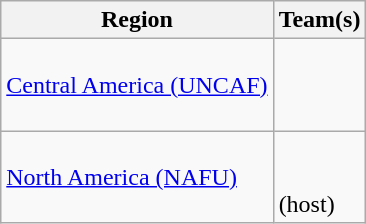<table class=wikitable>
<tr>
<th>Region</th>
<th>Team(s)</th>
</tr>
<tr>
<td><a href='#'>Central America (UNCAF)</a></td>
<td><br> <br> <br> </td>
</tr>
<tr>
<td><a href='#'>North America (NAFU)</a></td>
<td><br><br> (host)</td>
</tr>
</table>
